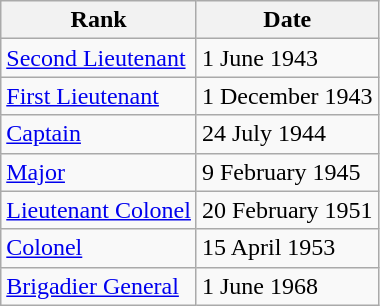<table class="wikitable">
<tr>
<th>Rank</th>
<th>Date</th>
</tr>
<tr>
<td> <a href='#'>Second Lieutenant</a></td>
<td>1 June 1943 </td>
</tr>
<tr>
<td> <a href='#'>First Lieutenant</a></td>
<td>1 December 1943</td>
</tr>
<tr>
<td> <a href='#'>Captain</a></td>
<td>24 July 1944</td>
</tr>
<tr>
<td> <a href='#'>Major</a></td>
<td>9 February 1945</td>
</tr>
<tr>
<td> <a href='#'>Lieutenant Colonel</a></td>
<td>20 February 1951</td>
</tr>
<tr>
<td> <a href='#'>Colonel</a></td>
<td>15 April 1953</td>
</tr>
<tr>
<td> <a href='#'>Brigadier General</a></td>
<td>1 June 1968</td>
</tr>
</table>
